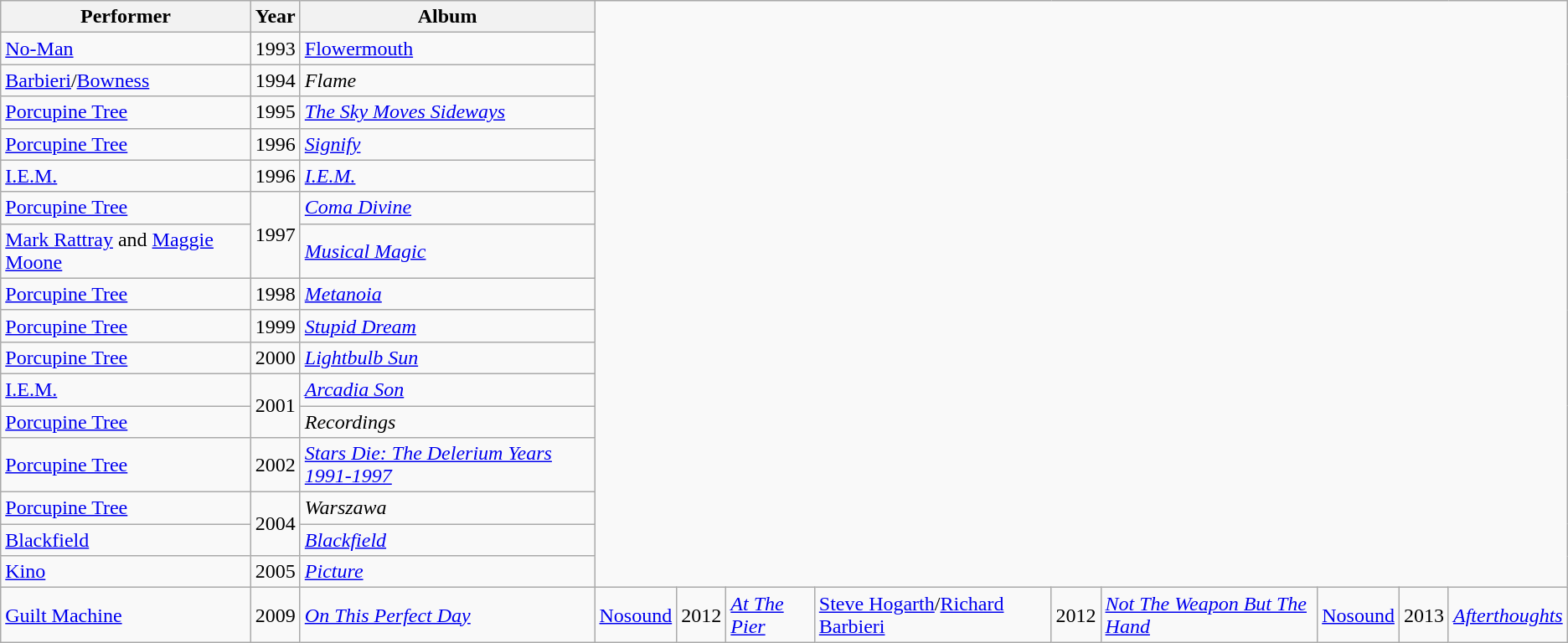<table class="wikitable sortable">
<tr>
<th>Performer</th>
<th>Year</th>
<th>Album</th>
</tr>
<tr>
<td><a href='#'>No-Man</a></td>
<td>1993</td>
<td><a href='#'>Flowermouth</a></td>
</tr>
<tr>
<td><a href='#'>Barbieri</a>/<a href='#'>Bowness</a></td>
<td>1994</td>
<td><em>Flame</em></td>
</tr>
<tr>
<td><a href='#'>Porcupine Tree</a></td>
<td>1995</td>
<td><em><a href='#'>The Sky Moves Sideways</a></em></td>
</tr>
<tr>
<td><a href='#'>Porcupine Tree</a></td>
<td>1996</td>
<td><em><a href='#'>Signify</a></em></td>
</tr>
<tr>
<td><a href='#'>I.E.M.</a></td>
<td>1996</td>
<td><em><a href='#'>I.E.M.</a></em></td>
</tr>
<tr>
<td><a href='#'>Porcupine Tree</a></td>
<td rowspan="2">1997</td>
<td><em><a href='#'>Coma Divine</a></em></td>
</tr>
<tr>
<td><a href='#'>Mark Rattray</a> and <a href='#'>Maggie Moone</a></td>
<td><em><a href='#'>Musical Magic</a></em></td>
</tr>
<tr>
<td><a href='#'>Porcupine Tree</a></td>
<td>1998</td>
<td><em><a href='#'>Metanoia</a></em></td>
</tr>
<tr>
<td><a href='#'>Porcupine Tree</a></td>
<td>1999</td>
<td><em><a href='#'>Stupid Dream</a></em></td>
</tr>
<tr>
<td><a href='#'>Porcupine Tree</a></td>
<td>2000</td>
<td><em><a href='#'>Lightbulb Sun</a></em></td>
</tr>
<tr>
<td><a href='#'>I.E.M.</a></td>
<td rowspan="2">2001</td>
<td><em><a href='#'>Arcadia Son</a></em></td>
</tr>
<tr>
<td><a href='#'>Porcupine Tree</a></td>
<td><em>Recordings</em></td>
</tr>
<tr>
<td><a href='#'>Porcupine Tree</a></td>
<td>2002</td>
<td><em><a href='#'>Stars Die: The Delerium Years 1991-1997</a></em></td>
</tr>
<tr>
<td><a href='#'>Porcupine Tree</a></td>
<td rowspan="2">2004</td>
<td><em>Warszawa</em></td>
</tr>
<tr>
<td><a href='#'>Blackfield</a></td>
<td><em><a href='#'>Blackfield</a></em></td>
</tr>
<tr>
<td><a href='#'>Kino</a></td>
<td>2005</td>
<td><em><a href='#'>Picture</a></em></td>
</tr>
<tr>
<td><a href='#'>Guilt Machine</a></td>
<td>2009</td>
<td><em><a href='#'>On This Perfect Day</a></em></td>
<td><a href='#'>Nosound</a></td>
<td>2012</td>
<td><em><a href='#'>At The Pier</a></em></td>
<td><a href='#'>Steve Hogarth</a>/<a href='#'>Richard Barbieri</a></td>
<td>2012</td>
<td><em><a href='#'>Not The Weapon But The Hand</a></em></td>
<td><a href='#'>Nosound</a></td>
<td>2013</td>
<td><em><a href='#'>Afterthoughts</a></em></td>
</tr>
</table>
